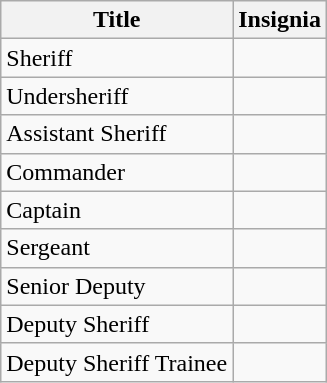<table class="wikitable">
<tr>
<th>Title</th>
<th>Insignia</th>
</tr>
<tr>
<td>Sheriff</td>
<td></td>
</tr>
<tr>
<td>Undersheriff</td>
<td></td>
</tr>
<tr>
<td>Assistant Sheriff</td>
<td></td>
</tr>
<tr>
<td>Commander</td>
<td></td>
</tr>
<tr>
<td>Captain</td>
<td></td>
</tr>
<tr>
<td>Sergeant</td>
<td></td>
</tr>
<tr>
<td>Senior Deputy</td>
<td></td>
</tr>
<tr>
<td>Deputy Sheriff</td>
<td></td>
</tr>
<tr>
<td>Deputy Sheriff Trainee</td>
</tr>
</table>
